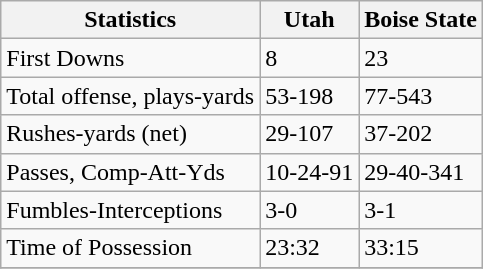<table class="wikitable">
<tr>
<th>Statistics</th>
<th>Utah</th>
<th>Boise State</th>
</tr>
<tr>
<td>First Downs</td>
<td>8</td>
<td>23</td>
</tr>
<tr>
<td>Total offense, plays-yards</td>
<td>53-198</td>
<td>77-543</td>
</tr>
<tr>
<td>Rushes-yards (net)</td>
<td>29-107</td>
<td>37-202</td>
</tr>
<tr>
<td>Passes, Comp-Att-Yds</td>
<td>10-24-91</td>
<td>29-40-341</td>
</tr>
<tr>
<td>Fumbles-Interceptions</td>
<td>3-0</td>
<td>3-1</td>
</tr>
<tr>
<td>Time of Possession</td>
<td>23:32</td>
<td>33:15</td>
</tr>
<tr>
</tr>
</table>
